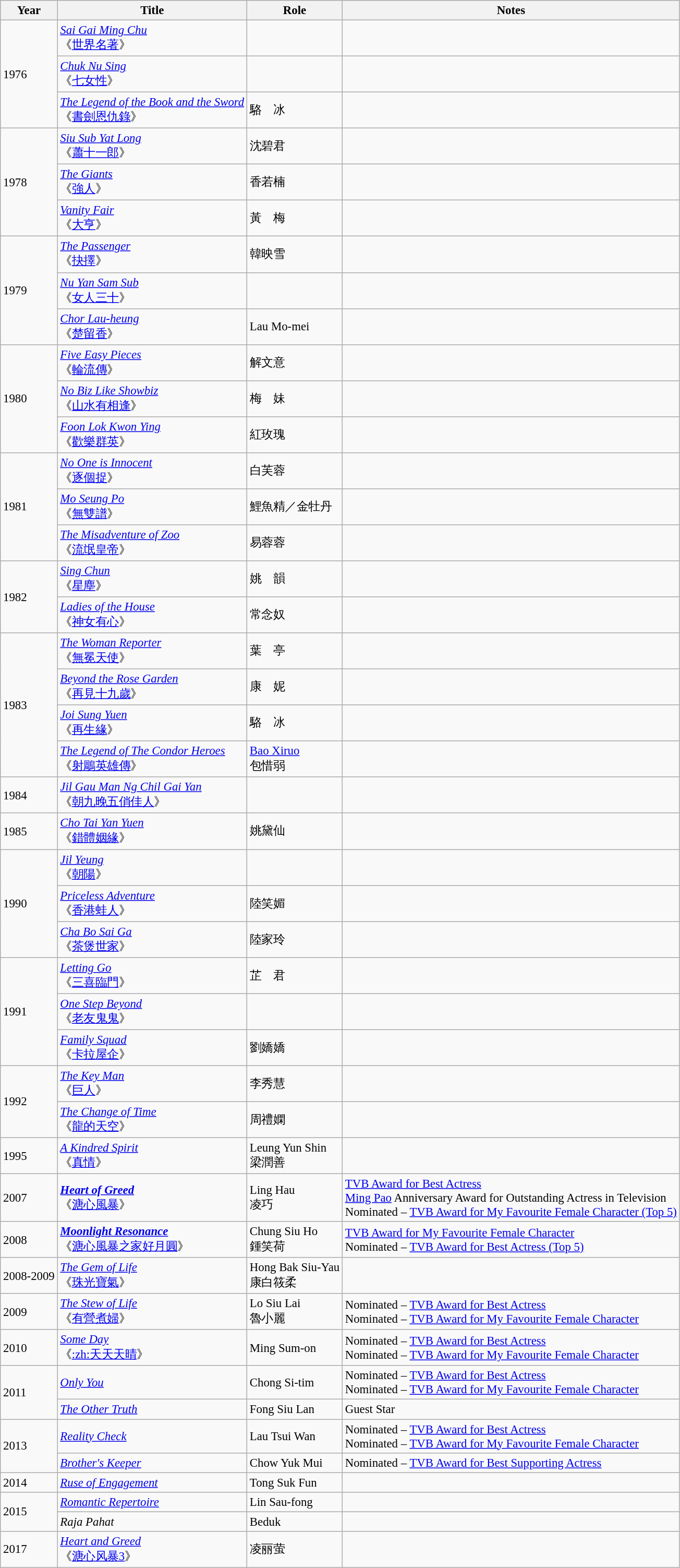<table class="wikitable" style="font-size: 95%;">
<tr>
<th>Year</th>
<th>Title</th>
<th>Role</th>
<th>Notes</th>
</tr>
<tr>
<td rowspan="3">1976</td>
<td><em><a href='#'>Sai Gai Ming Chu</a></em> <br> 《<a href='#'>世界名著</a>》</td>
<td></td>
<td></td>
</tr>
<tr>
<td><em><a href='#'>Chuk Nu Sing</a></em> <br> 《<a href='#'>七女性</a>》</td>
<td></td>
<td></td>
</tr>
<tr>
<td><em><a href='#'>The Legend of the Book and the Sword</a></em> <br> 《<a href='#'>書劍恩仇錄</a>》</td>
<td>駱　冰</td>
<td></td>
</tr>
<tr>
<td rowspan="3">1978</td>
<td><em><a href='#'>Siu Sub Yat Long</a></em> <br> 《<a href='#'>蕭十一郎</a>》</td>
<td>沈碧君</td>
<td></td>
</tr>
<tr>
<td><em><a href='#'>The Giants</a></em> <br> 《<a href='#'>強人</a>》</td>
<td>香若楠</td>
<td></td>
</tr>
<tr>
<td><em><a href='#'>Vanity Fair</a></em> <br> 《<a href='#'>大亨</a>》</td>
<td>黃　梅</td>
<td></td>
</tr>
<tr>
<td rowspan="3">1979</td>
<td><em><a href='#'>The Passenger</a></em> <br> 《<a href='#'>抉擇</a>》</td>
<td>韓映雪</td>
<td></td>
</tr>
<tr>
<td><em><a href='#'>Nu Yan Sam Sub</a></em> <br> 《<a href='#'>女人三十</a>》</td>
<td></td>
<td></td>
</tr>
<tr>
<td><em><a href='#'>Chor Lau-heung</a></em> <br> 《<a href='#'>楚留香</a>》</td>
<td>Lau Mo-mei</td>
<td></td>
</tr>
<tr>
<td rowspan="3">1980</td>
<td><em><a href='#'>Five Easy Pieces</a></em> <br> 《<a href='#'>輪流傳</a>》</td>
<td>解文意</td>
<td></td>
</tr>
<tr>
<td><em><a href='#'>No Biz Like Showbiz</a></em> <br> 《<a href='#'>山水有相逢</a>》</td>
<td>梅　妹</td>
<td></td>
</tr>
<tr>
<td><em><a href='#'>Foon Lok Kwon Ying</a></em> <br> 《<a href='#'>歡樂群英</a>》</td>
<td>紅玫瑰</td>
<td></td>
</tr>
<tr>
<td rowspan="3">1981</td>
<td><em><a href='#'>No One is Innocent</a></em> <br> 《<a href='#'>逐個捉</a>》</td>
<td>白芙蓉</td>
<td></td>
</tr>
<tr>
<td><em><a href='#'>Mo Seung Po</a></em> <br> 《<a href='#'>無雙譜</a>》</td>
<td>鯉魚精／金牡丹</td>
<td></td>
</tr>
<tr>
<td><em><a href='#'>The Misadventure of Zoo</a></em> <br> 《<a href='#'>流氓皇帝</a>》</td>
<td>易蓉蓉</td>
<td></td>
</tr>
<tr>
<td rowspan="2">1982</td>
<td><em><a href='#'>Sing Chun</a></em> <br> 《<a href='#'>星塵</a>》</td>
<td>姚　韻</td>
<td></td>
</tr>
<tr>
<td><em><a href='#'>Ladies of the House</a></em> <br> 《<a href='#'>神女有心</a>》</td>
<td>常念奴</td>
<td></td>
</tr>
<tr>
<td rowspan="4">1983</td>
<td><em><a href='#'>The Woman Reporter</a></em> <br> 《<a href='#'>無冕天使</a>》</td>
<td>葉　亭</td>
<td></td>
</tr>
<tr>
<td><em><a href='#'>Beyond the Rose Garden</a></em> <br> 《<a href='#'>再見十九歲</a>》</td>
<td>康　妮</td>
<td></td>
</tr>
<tr>
<td><em><a href='#'>Joi Sung Yuen</a></em> <br> 《<a href='#'>再生緣</a>》</td>
<td>駱　冰</td>
<td></td>
</tr>
<tr>
<td><em><a href='#'>The Legend of The Condor Heroes</a></em><br> 《<a href='#'>射鵰英雄傳</a>》</td>
<td><a href='#'>Bao Xiruo</a><br> 包惜弱</td>
<td></td>
</tr>
<tr>
<td rowspan="1">1984</td>
<td><em><a href='#'>Jil Gau Man Ng Chil Gai Yan</a></em> <br> 《<a href='#'>朝九晚五俏佳人</a>》</td>
<td></td>
<td></td>
</tr>
<tr>
<td rowspan="1">1985</td>
<td><em><a href='#'>Cho Tai Yan Yuen</a></em> <br> 《<a href='#'>錯體姻緣</a>》</td>
<td>姚黛仙</td>
<td></td>
</tr>
<tr>
<td rowspan="3">1990</td>
<td><em><a href='#'>Jil Yeung</a></em> <br> 《<a href='#'>朝陽</a>》</td>
<td></td>
<td></td>
</tr>
<tr>
<td><em><a href='#'>Priceless Adventure</a></em> <br> 《<a href='#'>香港蛙人</a>》</td>
<td>陸笑媚</td>
<td></td>
</tr>
<tr>
<td><em><a href='#'>Cha Bo Sai Ga</a></em> <br> 《<a href='#'>茶煲世家</a>》</td>
<td>陸家玲</td>
<td></td>
</tr>
<tr>
<td rowspan="3">1991</td>
<td><em><a href='#'>Letting Go</a></em> <br> 《<a href='#'>三喜臨門</a>》</td>
<td>芷　君</td>
<td></td>
</tr>
<tr>
<td><em><a href='#'>One Step Beyond</a></em> <br> 《<a href='#'>老友鬼鬼</a>》</td>
<td></td>
<td></td>
</tr>
<tr>
<td><em><a href='#'>Family Squad</a></em> <br> 《<a href='#'>卡拉屋企</a>》</td>
<td>劉嬌嬌</td>
<td></td>
</tr>
<tr>
<td rowspan="2">1992</td>
<td><em><a href='#'>The Key Man</a></em> <br> 《<a href='#'>巨人</a>》</td>
<td>李秀慧</td>
<td></td>
</tr>
<tr>
<td><em><a href='#'>The Change of Time</a></em> <br> 《<a href='#'>龍的天空</a>》</td>
<td>周禮嫻</td>
<td></td>
</tr>
<tr>
<td>1995</td>
<td><em><a href='#'>A Kindred Spirit</a></em><br> 《<a href='#'>真情</a>》</td>
<td>Leung Yun Shin<br> 梁潤善</td>
<td></td>
</tr>
<tr>
<td>2007</td>
<td><strong><em><a href='#'>Heart of Greed</a></em></strong> <br> 《<a href='#'>溏心風暴</a>》</td>
<td>Ling Hau<br> 凌巧</td>
<td><a href='#'>TVB Award for Best Actress</a><br><a href='#'>Ming Pao</a> Anniversary Award for Outstanding Actress in Television<br>Nominated – <a href='#'>TVB Award for My Favourite Female Character (Top 5)</a></td>
</tr>
<tr>
<td>2008</td>
<td><strong><em><a href='#'>Moonlight Resonance</a></em></strong> <br> 《<a href='#'>溏心風暴之家好月圓</a>》</td>
<td>Chung Siu Ho<br> 鍾笑荷</td>
<td><a href='#'>TVB Award for My Favourite Female Character</a><br>Nominated – <a href='#'>TVB Award for Best Actress (Top 5)</a></td>
</tr>
<tr>
<td>2008-2009</td>
<td><em><a href='#'>The Gem of Life</a></em><br> 《<a href='#'>珠光寶氣</a>》</td>
<td>Hong Bak Siu-Yau<br> 康白筱柔</td>
<td></td>
</tr>
<tr>
<td rowspan="1">2009</td>
<td><em><a href='#'>The Stew of Life</a></em><br> 《<a href='#'>有營煮婦</a>》</td>
<td>Lo Siu Lai <br> 魯小麗</td>
<td>Nominated – <a href='#'>TVB Award for Best Actress</a><br>Nominated – <a href='#'>TVB Award for My Favourite Female Character</a></td>
</tr>
<tr>
<td>2010</td>
<td><em><a href='#'>Some Day</a></em><br> 《<a href='#'>:zh:天天天晴</a>》</td>
<td>Ming Sum-on</td>
<td>Nominated – <a href='#'>TVB Award for Best Actress</a><br>Nominated – <a href='#'>TVB Award for My Favourite Female Character</a></td>
</tr>
<tr>
<td rowspan="2">2011</td>
<td><em><a href='#'>Only You</a></em></td>
<td>Chong Si-tim</td>
<td>Nominated – <a href='#'>TVB Award for Best Actress</a><br>Nominated – <a href='#'>TVB Award for My Favourite Female Character</a></td>
</tr>
<tr>
<td><em><a href='#'>The Other Truth</a></em></td>
<td>Fong Siu Lan</td>
<td>Guest Star</td>
</tr>
<tr>
<td rowspan=2>2013</td>
<td><em><a href='#'>Reality Check</a></em></td>
<td>Lau Tsui Wan</td>
<td>Nominated – <a href='#'>TVB Award for Best Actress</a><br>Nominated – <a href='#'>TVB Award for My Favourite Female Character</a></td>
</tr>
<tr>
<td><em><a href='#'>Brother's Keeper</a></em></td>
<td>Chow Yuk Mui</td>
<td>Nominated – <a href='#'>TVB Award for Best Supporting Actress</a></td>
</tr>
<tr>
<td>2014</td>
<td><em><a href='#'>Ruse of Engagement</a></em></td>
<td>Tong Suk Fun</td>
<td></td>
</tr>
<tr>
<td rowspan="2">2015</td>
<td><em><a href='#'>Romantic Repertoire</a></em></td>
<td>Lin Sau-fong</td>
<td></td>
</tr>
<tr>
<td><em>Raja Pahat</em></td>
<td>Beduk</td>
<td></td>
</tr>
<tr>
<td>2017</td>
<td><em><a href='#'>Heart and Greed</a></em><br>《<a href='#'>溏心风暴3</a>》</td>
<td>凌丽萤</td>
<td></td>
</tr>
</table>
